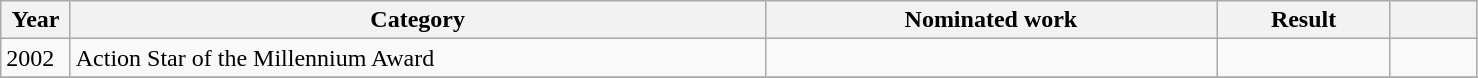<table class=wikitable class="wikitable sortable">
<tr>
<th width=4%>Year</th>
<th width=40%>Category</th>
<th width=26%>Nominated work</th>
<th width=10%>Result</th>
<th width=5%></th>
</tr>
<tr>
<td>2002</td>
<td>Action Star of the Millennium Award</td>
<td></td>
<td></td>
<td></td>
</tr>
<tr>
</tr>
</table>
